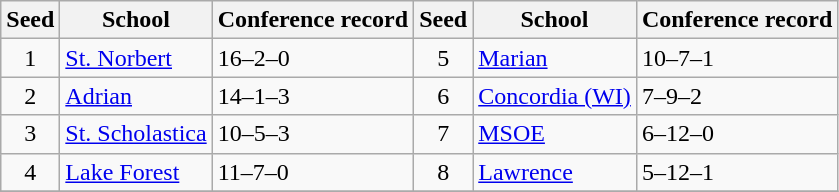<table class="wikitable">
<tr>
<th>Seed</th>
<th>School</th>
<th>Conference record</th>
<th>Seed</th>
<th>School</th>
<th>Conference record</th>
</tr>
<tr>
<td align=center>1</td>
<td><a href='#'>St. Norbert</a></td>
<td>16–2–0</td>
<td align=center>5</td>
<td><a href='#'>Marian</a></td>
<td>10–7–1</td>
</tr>
<tr>
<td align=center>2</td>
<td><a href='#'>Adrian</a></td>
<td>14–1–3</td>
<td align=center>6</td>
<td><a href='#'>Concordia (WI)</a></td>
<td>7–9–2</td>
</tr>
<tr>
<td align=center>3</td>
<td><a href='#'>St. Scholastica</a></td>
<td>10–5–3</td>
<td align=center>7</td>
<td><a href='#'>MSOE</a></td>
<td>6–12–0</td>
</tr>
<tr>
<td align=center>4</td>
<td><a href='#'>Lake Forest</a></td>
<td>11–7–0</td>
<td align=center>8</td>
<td><a href='#'>Lawrence</a></td>
<td>5–12–1</td>
</tr>
<tr>
</tr>
</table>
